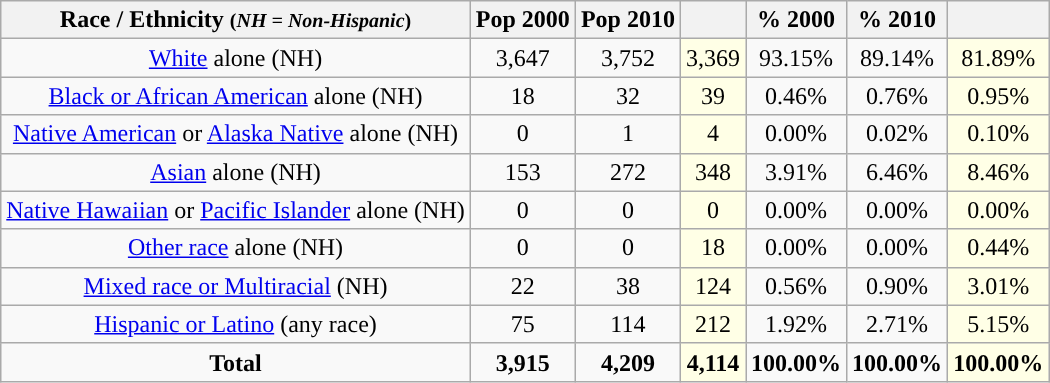<table class="wikitable" style="text-align:center;">
<tr>
<th>Race / Ethnicity <small>(<em>NH = Non-Hispanic</em>)</small></th>
<th>Pop 2000</th>
<th>Pop 2010</th>
<th></th>
<th>% 2000</th>
<th>% 2010</th>
<th></th>
</tr>
<tr>
<td><a href='#'>White</a> alone (NH)</td>
<td>3,647</td>
<td>3,752</td>
<td style='background: #ffffe6;'>3,369</td>
<td>93.15%</td>
<td>89.14%</td>
<td style='background: #ffffe6;'>81.89%</td>
</tr>
<tr>
<td><a href='#'>Black or African American</a> alone (NH)</td>
<td>18</td>
<td>32</td>
<td style='background: #ffffe6;'>39</td>
<td>0.46%</td>
<td>0.76%</td>
<td style='background: #ffffe6;'>0.95%</td>
</tr>
<tr>
<td><a href='#'>Native American</a> or <a href='#'>Alaska Native</a> alone (NH)</td>
<td>0</td>
<td>1</td>
<td style='background: #ffffe6;'>4</td>
<td>0.00%</td>
<td>0.02%</td>
<td style='background: #ffffe6;'>0.10%</td>
</tr>
<tr>
<td><a href='#'>Asian</a> alone (NH)</td>
<td>153</td>
<td>272</td>
<td style='background: #ffffe6;'>348</td>
<td>3.91%</td>
<td>6.46%</td>
<td style='background: #ffffe6;'>8.46%</td>
</tr>
<tr>
<td><a href='#'>Native Hawaiian</a> or <a href='#'>Pacific Islander</a> alone (NH)</td>
<td>0</td>
<td>0</td>
<td style='background: #ffffe6;'>0</td>
<td>0.00%</td>
<td>0.00%</td>
<td style='background: #ffffe6;'>0.00%</td>
</tr>
<tr>
<td><a href='#'>Other race</a> alone (NH)</td>
<td>0</td>
<td>0</td>
<td style='background: #ffffe6;'>18</td>
<td>0.00%</td>
<td>0.00%</td>
<td style='background: #ffffe6;'>0.44%</td>
</tr>
<tr>
<td><a href='#'>Mixed race or Multiracial</a> (NH)</td>
<td>22</td>
<td>38</td>
<td style='background: #ffffe6;'>124</td>
<td>0.56%</td>
<td>0.90%</td>
<td style='background: #ffffe6;'>3.01%</td>
</tr>
<tr>
<td><a href='#'>Hispanic or Latino</a> (any race)</td>
<td>75</td>
<td>114</td>
<td style='background: #ffffe6;'>212</td>
<td>1.92%</td>
<td>2.71%</td>
<td style='background: #ffffe6;'>5.15%</td>
</tr>
<tr>
<td><strong>Total</strong></td>
<td><strong>3,915</strong></td>
<td><strong>4,209</strong></td>
<td style='background: #ffffe6;'><strong>4,114</strong></td>
<td><strong>100.00%</strong></td>
<td><strong>100.00%</strong></td>
<td style='background: #ffffe6;'><strong>100.00%</strong></td>
</tr>
</table>
